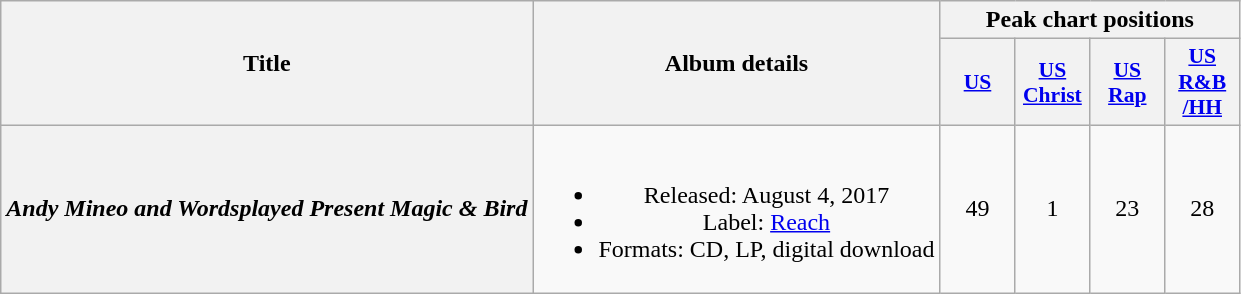<table class="wikitable plainrowheaders" style="text-align:center">
<tr>
<th scope="col" rowspan="2">Title</th>
<th scope="col" rowspan="2">Album details</th>
<th scope="col" colspan="4">Peak chart positions</th>
</tr>
<tr>
<th scope="col" style="width:3em;font-size:90%;"><a href='#'>US</a><br></th>
<th scope="col" style="width:3em;font-size:90%;"><a href='#'>US<br>Christ</a><br></th>
<th scope="col" style="width:3em;font-size:90%;"><a href='#'>US<br>Rap</a><br></th>
<th scope="col" style="width:3em;font-size:90%;"><a href='#'>US<br>R&B<br>/HH</a><br></th>
</tr>
<tr>
<th scope="row"><em>Andy Mineo and Wordsplayed Present Magic & Bird</em><br></th>
<td><br><ul><li>Released: August 4, 2017</li><li>Label: <a href='#'>Reach</a></li><li>Formats: CD, LP, digital download</li></ul></td>
<td>49</td>
<td>1</td>
<td>23</td>
<td>28</td>
</tr>
</table>
